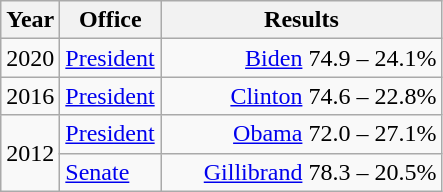<table class=wikitable>
<tr>
<th width="30">Year</th>
<th width="60">Office</th>
<th width="180">Results</th>
</tr>
<tr>
<td>2020</td>
<td><a href='#'>President</a></td>
<td align="right" ><a href='#'>Biden</a> 74.9 – 24.1%</td>
</tr>
<tr>
<td>2016</td>
<td><a href='#'>President</a></td>
<td align="right" ><a href='#'>Clinton</a> 74.6 – 22.8%</td>
</tr>
<tr>
<td rowspan="2">2012</td>
<td><a href='#'>President</a></td>
<td align="right" ><a href='#'>Obama</a> 72.0 – 27.1%</td>
</tr>
<tr>
<td><a href='#'>Senate</a></td>
<td align="right" ><a href='#'>Gillibrand</a> 78.3 – 20.5%</td>
</tr>
</table>
